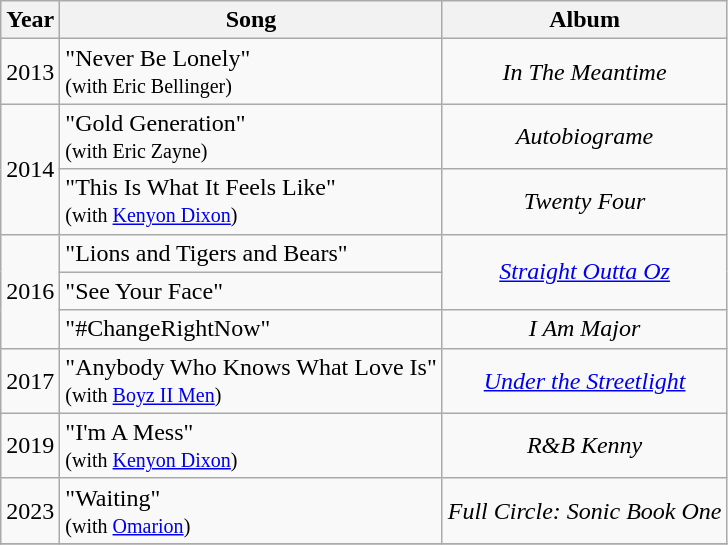<table class="wikitable" style=text-align:center;>
<tr>
<th rowspan="1">Year</th>
<th rowspan="1">Song</th>
<th rowspan="1">Album</th>
</tr>
<tr>
<td rowspan="1">2013</td>
<td align="left">"Never Be Lonely"<br><small>(with Eric Bellinger)</small></td>
<td rowspan="1"><em>In The Meantime</em></td>
</tr>
<tr>
<td rowspan="2">2014</td>
<td align="left">"Gold Generation"<br><small>(with Eric Zayne)</small></td>
<td rowspan="1"><em>Autobiograme</em></td>
</tr>
<tr>
<td align="left">"This Is What It Feels Like"<br><small>(with <a href='#'>Kenyon Dixon</a>)</small></td>
<td rowspan="1"><em>Twenty Four</em></td>
</tr>
<tr>
<td rowspan="3">2016</td>
<td align="left">"Lions and Tigers and Bears"</td>
<td rowspan="2"><em><a href='#'>Straight Outta Oz</a></em></td>
</tr>
<tr>
<td align="left">"See Your Face"</td>
</tr>
<tr>
<td align="left">"#ChangeRightNow"</td>
<td rowspan="1"><em>I Am Major</em></td>
</tr>
<tr>
<td rowspan="1">2017</td>
<td align="left">"Anybody Who Knows What Love Is"<br><small>(with <a href='#'>Boyz II Men</a>)</small></td>
<td rowspan="1"><em><a href='#'>Under the Streetlight</a></em></td>
</tr>
<tr>
<td>2019</td>
<td align="left">"I'm A Mess"<br><small>(with <a href='#'>Kenyon Dixon</a>)</small></td>
<td rowspan="1"><em>R&B Kenny</em></td>
</tr>
<tr>
<td>2023</td>
<td align="left">"Waiting"<br><small>(with <a href='#'>Omarion</a>)</small></td>
<td rowspan="1"><em>Full Circle: Sonic Book One</em></td>
</tr>
<tr>
</tr>
</table>
